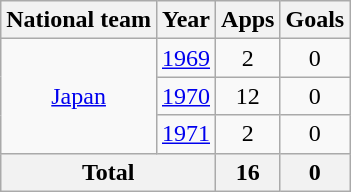<table class="wikitable" style="text-align:center">
<tr>
<th>National team</th>
<th>Year</th>
<th>Apps</th>
<th>Goals</th>
</tr>
<tr>
<td rowspan="3"><a href='#'>Japan</a></td>
<td><a href='#'>1969</a></td>
<td>2</td>
<td>0</td>
</tr>
<tr>
<td><a href='#'>1970</a></td>
<td>12</td>
<td>0</td>
</tr>
<tr>
<td><a href='#'>1971</a></td>
<td>2</td>
<td>0</td>
</tr>
<tr>
<th colspan="2">Total</th>
<th>16</th>
<th>0</th>
</tr>
</table>
